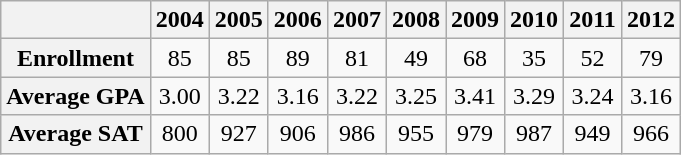<table class="wikitable" style="text-align:center">
<tr>
<th></th>
<th>2004</th>
<th>2005</th>
<th>2006</th>
<th>2007</th>
<th>2008</th>
<th>2009</th>
<th>2010</th>
<th>2011</th>
<th>2012</th>
</tr>
<tr>
<th>Enrollment</th>
<td>85</td>
<td>85</td>
<td>89</td>
<td>81</td>
<td>49</td>
<td>68</td>
<td>35</td>
<td>52</td>
<td>79</td>
</tr>
<tr>
<th>Average GPA</th>
<td>3.00</td>
<td>3.22</td>
<td>3.16</td>
<td>3.22</td>
<td>3.25</td>
<td>3.41</td>
<td>3.29</td>
<td>3.24</td>
<td>3.16</td>
</tr>
<tr>
<th>Average SAT</th>
<td>800</td>
<td>927</td>
<td>906</td>
<td>986</td>
<td>955</td>
<td>979</td>
<td>987</td>
<td>949</td>
<td>966</td>
</tr>
</table>
